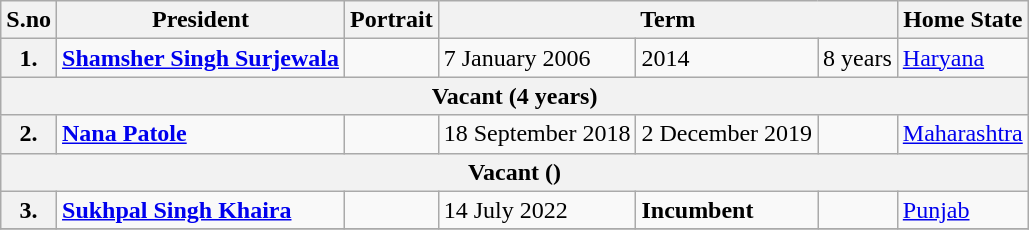<table class="wikitable sortable">
<tr>
<th>S.no</th>
<th>President</th>
<th>Portrait</th>
<th colspan = 3>Term</th>
<th>Home State</th>
</tr>
<tr>
<th>1.</th>
<td><strong><a href='#'>Shamsher Singh Surjewala</a></strong></td>
<td></td>
<td>7 January 2006</td>
<td>2014</td>
<td>8 years</td>
<td><a href='#'>Haryana</a></td>
</tr>
<tr>
<th colspan=7><strong>Vacant (4 years)</strong></th>
</tr>
<tr>
<th>2.</th>
<td><strong><a href='#'>Nana Patole</a></strong></td>
<td></td>
<td>18 September 2018</td>
<td>2 December 2019</td>
<td></td>
<td><a href='#'>Maharashtra</a></td>
</tr>
<tr>
<th colspan=7><strong>Vacant</strong> ()</th>
</tr>
<tr>
<th>3.</th>
<td><strong><a href='#'>Sukhpal Singh Khaira</a></strong></td>
<td></td>
<td>14 July 2022</td>
<td><strong>Incumbent</strong></td>
<td></td>
<td><a href='#'>Punjab</a></td>
</tr>
<tr>
</tr>
</table>
